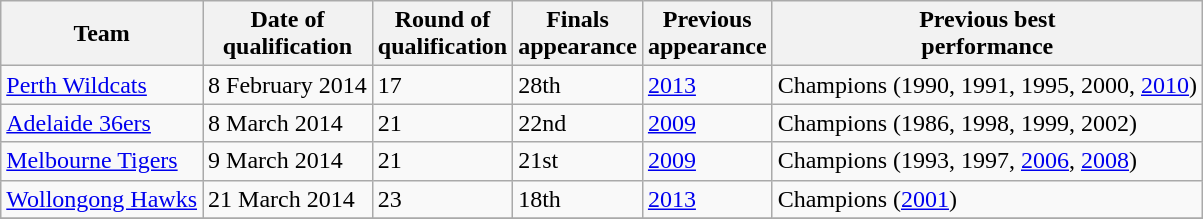<table class="wikitable" style="text-align:left">
<tr>
<th>Team</th>
<th>Date of<br>qualification</th>
<th>Round of<br>qualification</th>
<th>Finals<br>appearance</th>
<th>Previous<br>appearance</th>
<th>Previous best<br>performance</th>
</tr>
<tr>
<td><a href='#'>Perth Wildcats</a></td>
<td>8 February 2014</td>
<td>17</td>
<td>28th</td>
<td><a href='#'>2013</a></td>
<td>Champions (1990, 1991, 1995, 2000, <a href='#'>2010</a>)</td>
</tr>
<tr>
<td><a href='#'>Adelaide 36ers</a></td>
<td>8 March 2014</td>
<td>21</td>
<td>22nd</td>
<td><a href='#'>2009</a></td>
<td>Champions (1986, 1998, 1999, 2002)</td>
</tr>
<tr>
<td><a href='#'>Melbourne Tigers</a></td>
<td>9 March 2014</td>
<td>21</td>
<td>21st</td>
<td><a href='#'>2009</a></td>
<td>Champions (1993, 1997, <a href='#'>2006</a>, <a href='#'>2008</a>)</td>
</tr>
<tr>
<td><a href='#'>Wollongong Hawks</a></td>
<td>21 March 2014</td>
<td>23</td>
<td>18th</td>
<td><a href='#'>2013</a></td>
<td>Champions (<a href='#'>2001</a>)</td>
</tr>
<tr>
</tr>
</table>
